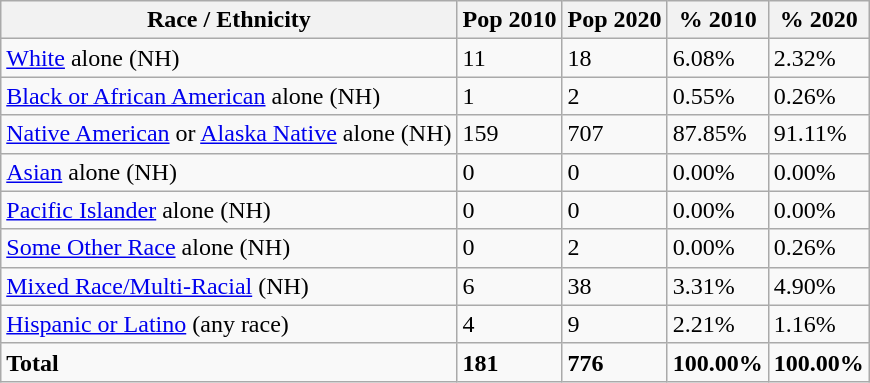<table class="wikitable">
<tr>
<th>Race / Ethnicity</th>
<th>Pop 2010</th>
<th>Pop 2020</th>
<th>% 2010</th>
<th>% 2020</th>
</tr>
<tr>
<td><a href='#'>White</a> alone (NH)</td>
<td>11</td>
<td>18</td>
<td>6.08%</td>
<td>2.32%</td>
</tr>
<tr>
<td><a href='#'>Black or African American</a> alone (NH)</td>
<td>1</td>
<td>2</td>
<td>0.55%</td>
<td>0.26%</td>
</tr>
<tr>
<td><a href='#'>Native American</a> or <a href='#'>Alaska Native</a> alone (NH)</td>
<td>159</td>
<td>707</td>
<td>87.85%</td>
<td>91.11%</td>
</tr>
<tr>
<td><a href='#'>Asian</a> alone (NH)</td>
<td>0</td>
<td>0</td>
<td>0.00%</td>
<td>0.00%</td>
</tr>
<tr>
<td><a href='#'>Pacific Islander</a> alone (NH)</td>
<td>0</td>
<td>0</td>
<td>0.00%</td>
<td>0.00%</td>
</tr>
<tr>
<td><a href='#'>Some Other Race</a> alone (NH)</td>
<td>0</td>
<td>2</td>
<td>0.00%</td>
<td>0.26%</td>
</tr>
<tr>
<td><a href='#'>Mixed Race/Multi-Racial</a> (NH)</td>
<td>6</td>
<td>38</td>
<td>3.31%</td>
<td>4.90%</td>
</tr>
<tr>
<td><a href='#'>Hispanic or Latino</a> (any race)</td>
<td>4</td>
<td>9</td>
<td>2.21%</td>
<td>1.16%</td>
</tr>
<tr>
<td><strong>Total</strong></td>
<td><strong>181</strong></td>
<td><strong>776</strong></td>
<td><strong>100.00%</strong></td>
<td><strong>100.00%</strong></td>
</tr>
</table>
